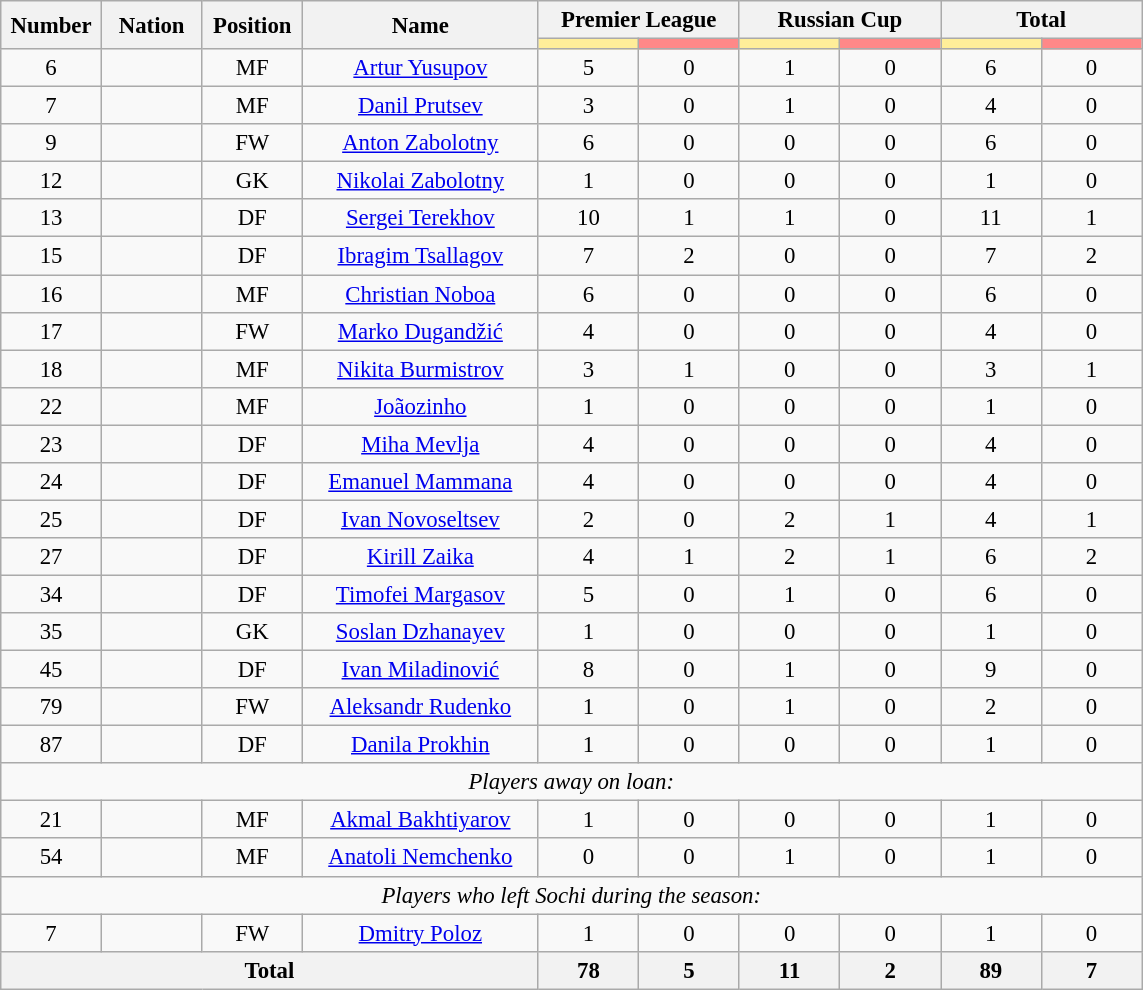<table class="wikitable" style="font-size: 95%; text-align: center;">
<tr>
<th rowspan=2 width=60>Number</th>
<th rowspan=2 width=60>Nation</th>
<th rowspan=2 width=60>Position</th>
<th rowspan=2 width=150>Name</th>
<th colspan=2>Premier League</th>
<th colspan=2>Russian Cup</th>
<th colspan=2>Total</th>
</tr>
<tr>
<th style="width:60px; background:#fe9;"></th>
<th style="width:60px; background:#ff8888;"></th>
<th style="width:60px; background:#fe9;"></th>
<th style="width:60px; background:#ff8888;"></th>
<th style="width:60px; background:#fe9;"></th>
<th style="width:60px; background:#ff8888;"></th>
</tr>
<tr>
<td>6</td>
<td></td>
<td>MF</td>
<td><a href='#'>Artur Yusupov</a></td>
<td>5</td>
<td>0</td>
<td>1</td>
<td>0</td>
<td>6</td>
<td>0</td>
</tr>
<tr>
<td>7</td>
<td></td>
<td>MF</td>
<td><a href='#'>Danil Prutsev</a></td>
<td>3</td>
<td>0</td>
<td>1</td>
<td>0</td>
<td>4</td>
<td>0</td>
</tr>
<tr>
<td>9</td>
<td></td>
<td>FW</td>
<td><a href='#'>Anton Zabolotny</a></td>
<td>6</td>
<td>0</td>
<td>0</td>
<td>0</td>
<td>6</td>
<td>0</td>
</tr>
<tr>
<td>12</td>
<td></td>
<td>GK</td>
<td><a href='#'>Nikolai Zabolotny</a></td>
<td>1</td>
<td>0</td>
<td>0</td>
<td>0</td>
<td>1</td>
<td>0</td>
</tr>
<tr>
<td>13</td>
<td></td>
<td>DF</td>
<td><a href='#'>Sergei Terekhov</a></td>
<td>10</td>
<td>1</td>
<td>1</td>
<td>0</td>
<td>11</td>
<td>1</td>
</tr>
<tr>
<td>15</td>
<td></td>
<td>DF</td>
<td><a href='#'>Ibragim Tsallagov</a></td>
<td>7</td>
<td>2</td>
<td>0</td>
<td>0</td>
<td>7</td>
<td>2</td>
</tr>
<tr>
<td>16</td>
<td></td>
<td>MF</td>
<td><a href='#'>Christian Noboa</a></td>
<td>6</td>
<td>0</td>
<td>0</td>
<td>0</td>
<td>6</td>
<td>0</td>
</tr>
<tr>
<td>17</td>
<td></td>
<td>FW</td>
<td><a href='#'>Marko Dugandžić</a></td>
<td>4</td>
<td>0</td>
<td>0</td>
<td>0</td>
<td>4</td>
<td>0</td>
</tr>
<tr>
<td>18</td>
<td></td>
<td>MF</td>
<td><a href='#'>Nikita Burmistrov</a></td>
<td>3</td>
<td>1</td>
<td>0</td>
<td>0</td>
<td>3</td>
<td>1</td>
</tr>
<tr>
<td>22</td>
<td></td>
<td>MF</td>
<td><a href='#'>Joãozinho</a></td>
<td>1</td>
<td>0</td>
<td>0</td>
<td>0</td>
<td>1</td>
<td>0</td>
</tr>
<tr>
<td>23</td>
<td></td>
<td>DF</td>
<td><a href='#'>Miha Mevlja</a></td>
<td>4</td>
<td>0</td>
<td>0</td>
<td>0</td>
<td>4</td>
<td>0</td>
</tr>
<tr>
<td>24</td>
<td></td>
<td>DF</td>
<td><a href='#'>Emanuel Mammana</a></td>
<td>4</td>
<td>0</td>
<td>0</td>
<td>0</td>
<td>4</td>
<td>0</td>
</tr>
<tr>
<td>25</td>
<td></td>
<td>DF</td>
<td><a href='#'>Ivan Novoseltsev</a></td>
<td>2</td>
<td>0</td>
<td>2</td>
<td>1</td>
<td>4</td>
<td>1</td>
</tr>
<tr>
<td>27</td>
<td></td>
<td>DF</td>
<td><a href='#'>Kirill Zaika</a></td>
<td>4</td>
<td>1</td>
<td>2</td>
<td>1</td>
<td>6</td>
<td>2</td>
</tr>
<tr>
<td>34</td>
<td></td>
<td>DF</td>
<td><a href='#'>Timofei Margasov</a></td>
<td>5</td>
<td>0</td>
<td>1</td>
<td>0</td>
<td>6</td>
<td>0</td>
</tr>
<tr>
<td>35</td>
<td></td>
<td>GK</td>
<td><a href='#'>Soslan Dzhanayev</a></td>
<td>1</td>
<td>0</td>
<td>0</td>
<td>0</td>
<td>1</td>
<td>0</td>
</tr>
<tr>
<td>45</td>
<td></td>
<td>DF</td>
<td><a href='#'>Ivan Miladinović</a></td>
<td>8</td>
<td>0</td>
<td>1</td>
<td>0</td>
<td>9</td>
<td>0</td>
</tr>
<tr>
<td>79</td>
<td></td>
<td>FW</td>
<td><a href='#'>Aleksandr Rudenko</a></td>
<td>1</td>
<td>0</td>
<td>1</td>
<td>0</td>
<td>2</td>
<td>0</td>
</tr>
<tr>
<td>87</td>
<td></td>
<td>DF</td>
<td><a href='#'>Danila Prokhin</a></td>
<td>1</td>
<td>0</td>
<td>0</td>
<td>0</td>
<td>1</td>
<td>0</td>
</tr>
<tr>
<td colspan="14"><em>Players away on loan:</em></td>
</tr>
<tr>
<td>21</td>
<td></td>
<td>MF</td>
<td><a href='#'>Akmal Bakhtiyarov</a></td>
<td>1</td>
<td>0</td>
<td>0</td>
<td>0</td>
<td>1</td>
<td>0</td>
</tr>
<tr>
<td>54</td>
<td></td>
<td>MF</td>
<td><a href='#'>Anatoli Nemchenko</a></td>
<td>0</td>
<td>0</td>
<td>1</td>
<td>0</td>
<td>1</td>
<td>0</td>
</tr>
<tr>
<td colspan="14"><em>Players who left Sochi during the season:</em></td>
</tr>
<tr>
<td>7</td>
<td></td>
<td>FW</td>
<td><a href='#'>Dmitry Poloz</a></td>
<td>1</td>
<td>0</td>
<td>0</td>
<td>0</td>
<td>1</td>
<td>0</td>
</tr>
<tr>
<th colspan=4>Total</th>
<th>78</th>
<th>5</th>
<th>11</th>
<th>2</th>
<th>89</th>
<th>7</th>
</tr>
</table>
